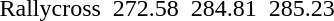<table>
<tr>
<td>Rallycross</td>
<td></td>
<td>272.58</td>
<td></td>
<td>284.81</td>
<td></td>
<td>285.23</td>
</tr>
</table>
